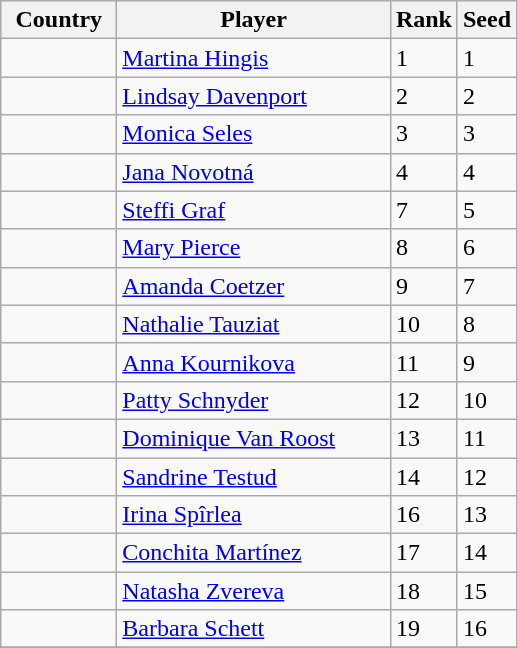<table class="wikitable" border="1">
<tr>
<th width="70">Country</th>
<th width="175">Player</th>
<th>Rank</th>
<th>Seed</th>
</tr>
<tr>
<td></td>
<td><a href='#'>Martina Hingis</a></td>
<td>1</td>
<td>1</td>
</tr>
<tr>
<td></td>
<td><a href='#'>Lindsay Davenport</a></td>
<td>2</td>
<td>2</td>
</tr>
<tr>
<td></td>
<td><a href='#'>Monica Seles</a></td>
<td>3</td>
<td>3</td>
</tr>
<tr>
<td></td>
<td><a href='#'>Jana Novotná</a></td>
<td>4</td>
<td>4</td>
</tr>
<tr>
<td></td>
<td><a href='#'>Steffi Graf</a></td>
<td>7</td>
<td>5</td>
</tr>
<tr>
<td></td>
<td><a href='#'>Mary Pierce</a></td>
<td>8</td>
<td>6</td>
</tr>
<tr>
<td></td>
<td><a href='#'>Amanda Coetzer</a></td>
<td>9</td>
<td>7</td>
</tr>
<tr>
<td></td>
<td><a href='#'>Nathalie Tauziat</a></td>
<td>10</td>
<td>8</td>
</tr>
<tr>
<td></td>
<td><a href='#'>Anna Kournikova</a></td>
<td>11</td>
<td>9</td>
</tr>
<tr>
<td></td>
<td><a href='#'>Patty Schnyder</a></td>
<td>12</td>
<td>10</td>
</tr>
<tr>
<td></td>
<td><a href='#'>Dominique Van Roost</a></td>
<td>13</td>
<td>11</td>
</tr>
<tr>
<td></td>
<td><a href='#'>Sandrine Testud</a></td>
<td>14</td>
<td>12</td>
</tr>
<tr>
<td></td>
<td><a href='#'>Irina Spîrlea</a></td>
<td>16</td>
<td>13</td>
</tr>
<tr>
<td></td>
<td><a href='#'>Conchita Martínez</a></td>
<td>17</td>
<td>14</td>
</tr>
<tr>
<td></td>
<td><a href='#'>Natasha Zvereva</a></td>
<td>18</td>
<td>15</td>
</tr>
<tr>
<td></td>
<td><a href='#'>Barbara Schett</a></td>
<td>19</td>
<td>16</td>
</tr>
<tr>
</tr>
</table>
